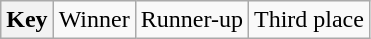<table class="wikitable">
<tr>
<th>Key</th>
<td> Winner</td>
<td> Runner-up</td>
<td> Third place</td>
</tr>
</table>
